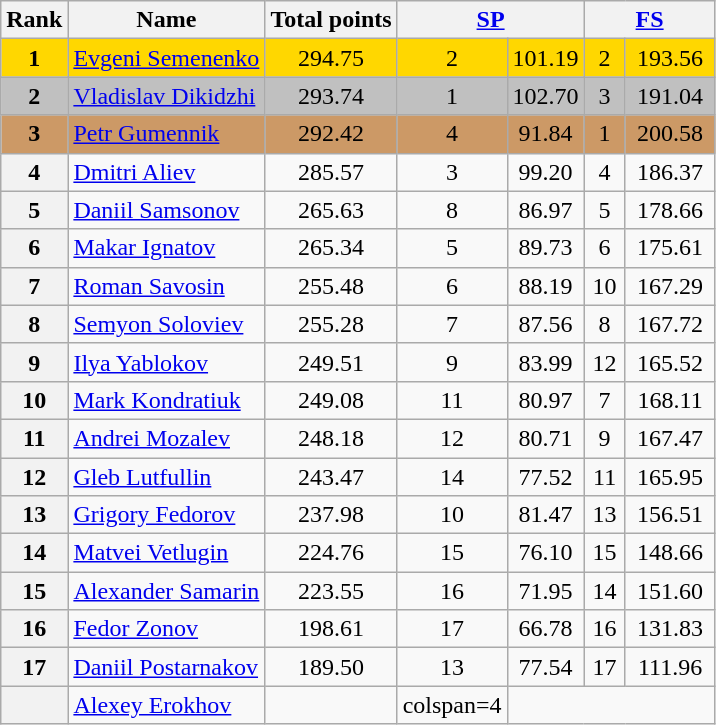<table class="wikitable sortable">
<tr>
<th>Rank</th>
<th>Name</th>
<th>Total points</th>
<th colspan="2" width="80px"><a href='#'>SP</a></th>
<th colspan="2" width="80px"><a href='#'>FS</a></th>
</tr>
<tr bgcolor="gold">
<td align="center"><strong>1</strong></td>
<td><a href='#'>Evgeni Semenenko</a></td>
<td align="center">294.75</td>
<td align="center">2</td>
<td align="center">101.19</td>
<td align="center">2</td>
<td align="center">193.56</td>
</tr>
<tr bgcolor="silver">
<td align="center"><strong>2</strong></td>
<td><a href='#'>Vladislav Dikidzhi</a></td>
<td align="center">293.74</td>
<td align="center">1</td>
<td align="center">102.70</td>
<td align="center">3</td>
<td align="center">191.04</td>
</tr>
<tr bgcolor="cc9966">
<td align="center"><strong>3</strong></td>
<td><a href='#'>Petr Gumennik</a></td>
<td align="center">292.42</td>
<td align="center">4</td>
<td align="center">91.84</td>
<td align="center">1</td>
<td align="center">200.58</td>
</tr>
<tr>
<th>4</th>
<td><a href='#'>Dmitri Aliev</a></td>
<td align="center">285.57</td>
<td align="center">3</td>
<td align="center">99.20</td>
<td align="center">4</td>
<td align="center">186.37</td>
</tr>
<tr>
<th>5</th>
<td><a href='#'>Daniil Samsonov</a></td>
<td align="center">265.63</td>
<td align="center">8</td>
<td align="center">86.97</td>
<td align="center">5</td>
<td align="center">178.66</td>
</tr>
<tr>
<th>6</th>
<td><a href='#'>Makar Ignatov</a></td>
<td align="center">265.34</td>
<td align="center">5</td>
<td align="center">89.73</td>
<td align="center">6</td>
<td align="center">175.61</td>
</tr>
<tr>
<th>7</th>
<td><a href='#'>Roman Savosin</a></td>
<td align="center">255.48</td>
<td align="center">6</td>
<td align="center">88.19</td>
<td align="center">10</td>
<td align="center">167.29</td>
</tr>
<tr>
<th>8</th>
<td><a href='#'>Semyon Soloviev</a></td>
<td align="center">255.28</td>
<td align="center">7</td>
<td align="center">87.56</td>
<td align="center">8</td>
<td align="center">167.72</td>
</tr>
<tr>
<th>9</th>
<td><a href='#'>Ilya Yablokov</a></td>
<td align="center">249.51</td>
<td align="center">9</td>
<td align="center">83.99</td>
<td align="center">12</td>
<td align="center">165.52</td>
</tr>
<tr>
<th>10</th>
<td><a href='#'>Mark Kondratiuk</a></td>
<td align="center">249.08</td>
<td align="center">11</td>
<td align="center">80.97</td>
<td align="center">7</td>
<td align="center">168.11</td>
</tr>
<tr>
<th>11</th>
<td><a href='#'>Andrei Mozalev</a></td>
<td align="center">248.18</td>
<td align="center">12</td>
<td align="center">80.71</td>
<td align="center">9</td>
<td align="center">167.47</td>
</tr>
<tr>
<th>12</th>
<td><a href='#'>Gleb Lutfullin</a></td>
<td align="center">243.47</td>
<td align="center">14</td>
<td align="center">77.52</td>
<td align="center">11</td>
<td align="center">165.95</td>
</tr>
<tr>
<th>13</th>
<td><a href='#'>Grigory Fedorov</a></td>
<td align="center">237.98</td>
<td align="center">10</td>
<td align="center">81.47</td>
<td align="center">13</td>
<td align="center">156.51</td>
</tr>
<tr>
<th>14</th>
<td><a href='#'>Matvei Vetlugin</a></td>
<td align="center">224.76</td>
<td align="center">15</td>
<td align="center">76.10</td>
<td align="center">15</td>
<td align="center">148.66</td>
</tr>
<tr>
<th>15</th>
<td><a href='#'>Alexander Samarin</a></td>
<td align="center">223.55</td>
<td align="center">16</td>
<td align="center">71.95</td>
<td align="center">14</td>
<td align="center">151.60</td>
</tr>
<tr>
<th>16</th>
<td><a href='#'>Fedor Zonov</a></td>
<td align="center">198.61</td>
<td align="center">17</td>
<td align="center">66.78</td>
<td align="center">16</td>
<td align="center">131.83</td>
</tr>
<tr>
<th>17</th>
<td><a href='#'>Daniil Postarnakov</a></td>
<td align="center">189.50</td>
<td align="center">13</td>
<td align="center">77.54</td>
<td align="center">17</td>
<td align="center">111.96</td>
</tr>
<tr>
<th></th>
<td><a href='#'>Alexey Erokhov</a></td>
<td></td>
<td>colspan=4 </td>
</tr>
</table>
